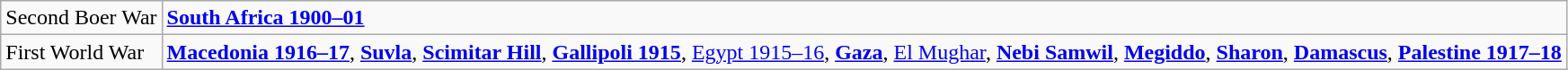<table class="wikitable">
<tr valign=top>
<td>Second Boer War</td>
<td><strong><a href='#'>South Africa 1900–01</a></strong></td>
</tr>
<tr valign=top>
<td>First World War</td>
<td><strong><a href='#'>Macedonia 1916–17</a></strong>, <strong><a href='#'>Suvla</a></strong>, <strong><a href='#'>Scimitar Hill</a></strong>, <strong><a href='#'>Gallipoli 1915</a></strong>, <a href='#'>Egypt 1915–16</a>, <strong><a href='#'>Gaza</a></strong>, <a href='#'>El Mughar</a>, <strong><a href='#'>Nebi Samwil</a></strong>, <strong><a href='#'>Megiddo</a></strong>, <strong><a href='#'>Sharon</a></strong>, <strong><a href='#'>Damascus</a></strong>, <strong><a href='#'>Palestine 1917–18</a></strong></td>
</tr>
</table>
